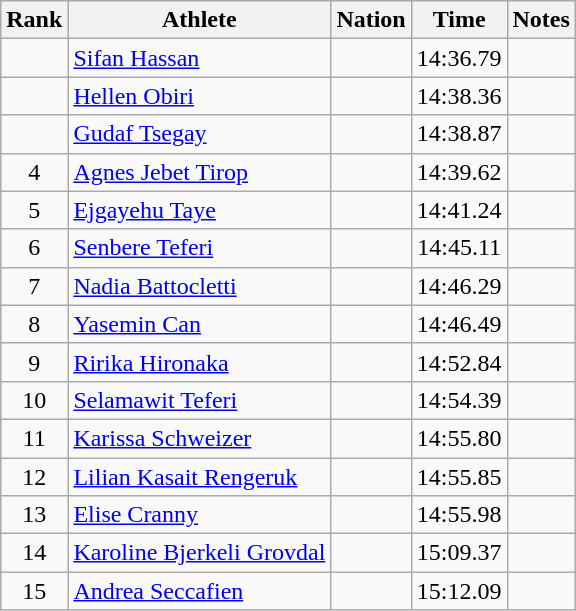<table class="wikitable sortable" style="text-align:center;">
<tr>
<th>Rank</th>
<th>Athlete</th>
<th>Nation</th>
<th>Time</th>
<th>Notes</th>
</tr>
<tr>
<td></td>
<td align="left"><a href='#'>Sifan Hassan</a></td>
<td align="left"></td>
<td>14:36.79</td>
<td></td>
</tr>
<tr>
<td></td>
<td align="left"><a href='#'>Hellen Obiri</a></td>
<td align="left"></td>
<td>14:38.36</td>
<td></td>
</tr>
<tr>
<td></td>
<td align="left"><a href='#'>Gudaf Tsegay</a></td>
<td align="left"></td>
<td>14:38.87</td>
<td></td>
</tr>
<tr>
<td>4</td>
<td align="left"><a href='#'>Agnes Jebet Tirop</a></td>
<td align="left"></td>
<td>14:39.62</td>
<td></td>
</tr>
<tr>
<td>5</td>
<td align="left"><a href='#'>Ejgayehu Taye</a></td>
<td align="left"></td>
<td>14:41.24</td>
<td></td>
</tr>
<tr>
<td>6</td>
<td align="left"><a href='#'>Senbere Teferi</a></td>
<td align="left"></td>
<td>14:45.11</td>
<td></td>
</tr>
<tr>
<td>7</td>
<td align="left"><a href='#'>Nadia Battocletti</a></td>
<td align="left"></td>
<td>14:46.29</td>
<td></td>
</tr>
<tr>
<td>8</td>
<td align="left"><a href='#'>Yasemin Can</a></td>
<td align="left"></td>
<td>14:46.49</td>
<td></td>
</tr>
<tr>
<td>9</td>
<td align="left"><a href='#'>Ririka Hironaka</a></td>
<td align="left"></td>
<td>14:52.84</td>
<td></td>
</tr>
<tr>
<td>10</td>
<td align="left"><a href='#'>Selamawit Teferi</a></td>
<td align="left"></td>
<td>14:54.39</td>
<td></td>
</tr>
<tr>
<td>11</td>
<td align="left"><a href='#'>Karissa Schweizer</a></td>
<td align="left"></td>
<td>14:55.80</td>
<td></td>
</tr>
<tr>
<td>12</td>
<td align="left"><a href='#'>Lilian Kasait Rengeruk</a></td>
<td align="left"></td>
<td>14:55.85</td>
<td></td>
</tr>
<tr>
<td>13</td>
<td align="left"><a href='#'>Elise Cranny</a></td>
<td align="left"></td>
<td>14:55.98</td>
<td></td>
</tr>
<tr>
<td>14</td>
<td align="left"><a href='#'>Karoline Bjerkeli Grovdal</a></td>
<td align="left"></td>
<td>15:09.37</td>
<td></td>
</tr>
<tr>
<td>15</td>
<td align="left"><a href='#'>Andrea Seccafien</a></td>
<td align="left"></td>
<td>15:12.09</td>
<td></td>
</tr>
</table>
